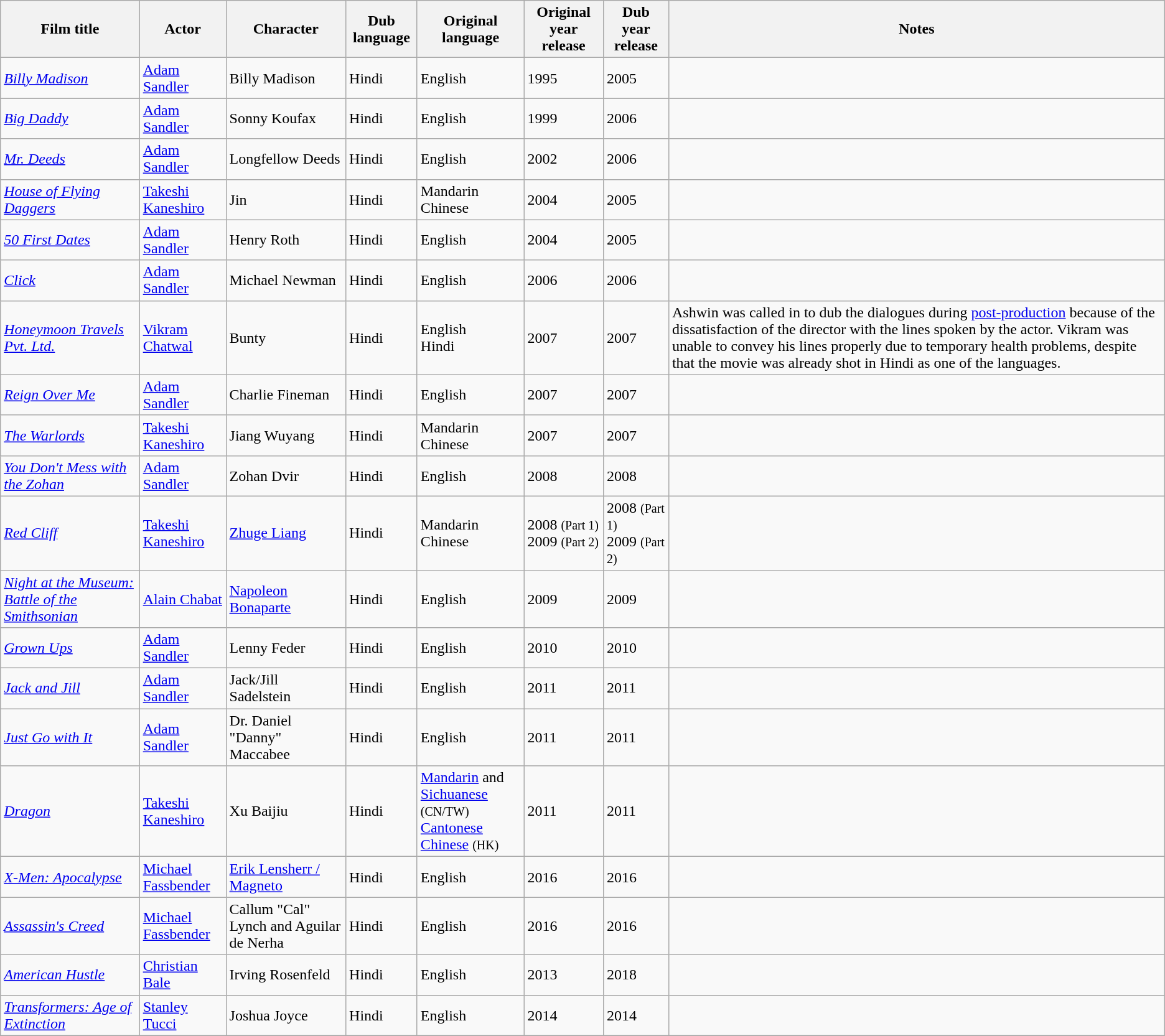<table class="wikitable">
<tr>
<th>Film title</th>
<th>Actor</th>
<th>Character</th>
<th>Dub language</th>
<th>Original language</th>
<th>Original year release</th>
<th>Dub year release</th>
<th>Notes</th>
</tr>
<tr>
<td><em><a href='#'>Billy Madison</a></em></td>
<td><a href='#'>Adam Sandler</a></td>
<td>Billy Madison</td>
<td>Hindi</td>
<td>English</td>
<td>1995</td>
<td>2005</td>
<td></td>
</tr>
<tr>
<td><a href='#'><em>Big Daddy</em></a></td>
<td><a href='#'>Adam Sandler</a></td>
<td>Sonny Koufax</td>
<td>Hindi</td>
<td>English</td>
<td>1999</td>
<td>2006</td>
<td></td>
</tr>
<tr>
<td><em><a href='#'>Mr. Deeds</a></em></td>
<td><a href='#'>Adam Sandler</a></td>
<td>Longfellow Deeds</td>
<td>Hindi</td>
<td>English</td>
<td>2002</td>
<td>2006</td>
<td></td>
</tr>
<tr>
<td><em><a href='#'>House of Flying Daggers</a></em></td>
<td><a href='#'>Takeshi Kaneshiro</a></td>
<td>Jin</td>
<td>Hindi</td>
<td>Mandarin Chinese</td>
<td>2004</td>
<td>2005</td>
<td></td>
</tr>
<tr>
<td><em><a href='#'>50 First Dates</a></em></td>
<td><a href='#'>Adam Sandler</a></td>
<td>Henry Roth</td>
<td>Hindi</td>
<td>English</td>
<td>2004</td>
<td>2005</td>
<td></td>
</tr>
<tr>
<td><a href='#'><em>Click</em></a></td>
<td><a href='#'>Adam Sandler</a></td>
<td>Michael Newman</td>
<td>Hindi</td>
<td>English</td>
<td>2006</td>
<td>2006</td>
<td></td>
</tr>
<tr>
<td><em><a href='#'>Honeymoon Travels Pvt. Ltd.</a></em></td>
<td><a href='#'>Vikram Chatwal</a></td>
<td>Bunty</td>
<td>Hindi</td>
<td>English <br> Hindi</td>
<td>2007</td>
<td>2007</td>
<td>Ashwin was called in to dub the dialogues during <a href='#'>post-production</a> because of the dissatisfaction of the director with the lines spoken by the actor. Vikram was unable to convey his lines properly due to temporary health problems, despite that the movie was already shot in Hindi as one of the languages.</td>
</tr>
<tr>
<td><em><a href='#'>Reign Over Me</a></em></td>
<td><a href='#'>Adam Sandler</a></td>
<td>Charlie Fineman</td>
<td>Hindi</td>
<td>English</td>
<td>2007</td>
<td>2007</td>
<td></td>
</tr>
<tr>
<td><em><a href='#'>The Warlords</a></em></td>
<td><a href='#'>Takeshi Kaneshiro</a></td>
<td>Jiang Wuyang</td>
<td>Hindi</td>
<td>Mandarin Chinese</td>
<td>2007</td>
<td>2007</td>
<td></td>
</tr>
<tr>
<td><em><a href='#'>You Don't Mess with the Zohan</a></em></td>
<td><a href='#'>Adam Sandler</a></td>
<td>Zohan Dvir</td>
<td>Hindi</td>
<td>English</td>
<td>2008</td>
<td>2008</td>
<td></td>
</tr>
<tr>
<td><a href='#'><em>Red Cliff</em></a></td>
<td><a href='#'>Takeshi Kaneshiro</a></td>
<td><a href='#'>Zhuge Liang</a></td>
<td>Hindi</td>
<td>Mandarin Chinese</td>
<td>2008  <small>(Part 1)</small> <br> 2009 <small>(Part 2)</small></td>
<td>2008 <small>(Part 1)</small> <br> 2009 <small>(Part 2)</small></td>
<td></td>
</tr>
<tr>
<td><em><a href='#'>Night at the Museum: Battle of the Smithsonian</a></em></td>
<td><a href='#'>Alain Chabat</a></td>
<td><a href='#'>Napoleon Bonaparte</a></td>
<td>Hindi</td>
<td>English</td>
<td>2009</td>
<td>2009</td>
<td></td>
</tr>
<tr>
<td><a href='#'><em>Grown Ups</em></a></td>
<td><a href='#'>Adam Sandler</a></td>
<td>Lenny Feder</td>
<td>Hindi</td>
<td>English</td>
<td>2010</td>
<td>2010</td>
<td></td>
</tr>
<tr>
<td><a href='#'><em>Jack and Jill</em></a></td>
<td><a href='#'>Adam Sandler</a></td>
<td>Jack/Jill Sadelstein</td>
<td>Hindi</td>
<td>English</td>
<td>2011</td>
<td>2011</td>
<td></td>
</tr>
<tr>
<td><em><a href='#'>Just Go with It</a></em></td>
<td><a href='#'>Adam Sandler</a></td>
<td>Dr. Daniel "Danny" Maccabee</td>
<td>Hindi</td>
<td>English</td>
<td>2011</td>
<td>2011</td>
<td></td>
</tr>
<tr>
<td><a href='#'><em>Dragon</em></a></td>
<td><a href='#'>Takeshi Kaneshiro</a></td>
<td>Xu Baijiu</td>
<td>Hindi</td>
<td><a href='#'>Mandarin</a> and <a href='#'>Sichuanese</a> <small>(CN/TW)</small> <br><a href='#'>Cantonese Chinese</a> <small>(HK)</small></td>
<td>2011</td>
<td>2011</td>
<td></td>
</tr>
<tr>
<td><em><a href='#'>X-Men: Apocalypse</a></em></td>
<td><a href='#'>Michael Fassbender</a></td>
<td><a href='#'>Erik Lensherr / Magneto</a></td>
<td>Hindi</td>
<td>English</td>
<td>2016</td>
<td>2016</td>
<td></td>
</tr>
<tr>
<td><a href='#'><em>Assassin's Creed</em></a></td>
<td><a href='#'>Michael Fassbender</a></td>
<td>Callum "Cal" Lynch and Aguilar de Nerha</td>
<td>Hindi</td>
<td>English</td>
<td>2016</td>
<td>2016</td>
<td></td>
</tr>
<tr>
<td><em><a href='#'>American Hustle</a></em></td>
<td><a href='#'>Christian Bale</a></td>
<td>Irving Rosenfeld</td>
<td>Hindi</td>
<td>English</td>
<td>2013</td>
<td>2018</td>
<td></td>
</tr>
<tr>
<td><em><a href='#'>Transformers: Age of Extinction</a></em></td>
<td><a href='#'>Stanley Tucci</a></td>
<td>Joshua Joyce</td>
<td>Hindi</td>
<td>English</td>
<td>2014</td>
<td>2014</td>
<td></td>
</tr>
<tr>
</tr>
</table>
